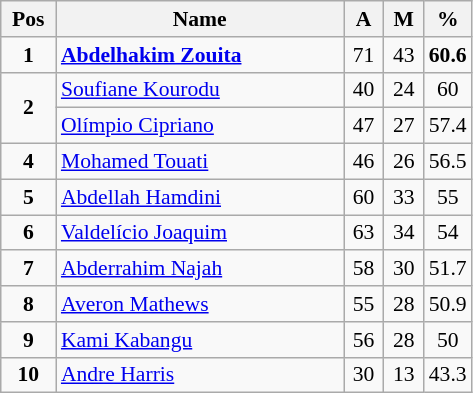<table class="wikitable" style="text-align:center; font-size:90%;">
<tr>
<th width=30px>Pos</th>
<th width=185px>Name</th>
<th width=20px>A</th>
<th width=20px>M</th>
<th width=25px>%</th>
</tr>
<tr>
<td><strong>1</strong></td>
<td align=left> <strong><a href='#'>Abdelhakim Zouita</a></strong></td>
<td>71</td>
<td>43</td>
<td><strong>60.6</strong></td>
</tr>
<tr>
<td rowspan=2><strong>2</strong></td>
<td align=left> <a href='#'>Soufiane Kourodu</a></td>
<td>40</td>
<td>24</td>
<td>60</td>
</tr>
<tr>
<td align=left> <a href='#'>Olímpio Cipriano</a></td>
<td>47</td>
<td>27</td>
<td>57.4</td>
</tr>
<tr>
<td><strong>4</strong></td>
<td align=left> <a href='#'>Mohamed Touati</a></td>
<td>46</td>
<td>26</td>
<td>56.5</td>
</tr>
<tr>
<td><strong>5</strong></td>
<td align=left> <a href='#'>Abdellah Hamdini</a></td>
<td>60</td>
<td>33</td>
<td align=center>55</td>
</tr>
<tr>
<td><strong>6</strong></td>
<td align=left> <a href='#'>Valdelício Joaquim</a></td>
<td>63</td>
<td>34</td>
<td>54</td>
</tr>
<tr>
<td><strong>7</strong></td>
<td align=left> <a href='#'>Abderrahim Najah</a></td>
<td>58</td>
<td>30</td>
<td>51.7</td>
</tr>
<tr>
<td><strong>8</strong></td>
<td align=left> <a href='#'>Averon Mathews</a></td>
<td>55</td>
<td>28</td>
<td>50.9</td>
</tr>
<tr>
<td><strong>9</strong></td>
<td align=left> <a href='#'>Kami Kabangu</a></td>
<td>56</td>
<td>28</td>
<td>50</td>
</tr>
<tr>
<td><strong>10</strong></td>
<td align=left> <a href='#'>Andre Harris</a></td>
<td>30</td>
<td>13</td>
<td>43.3</td>
</tr>
</table>
